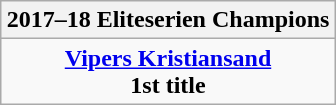<table class=wikitable style="text-align:center; margin:auto">
<tr>
<th>2017–18 Eliteserien Champions</th>
</tr>
<tr>
<td><strong><a href='#'>Vipers Kristiansand</a></strong><br><strong>1st title</strong></td>
</tr>
</table>
